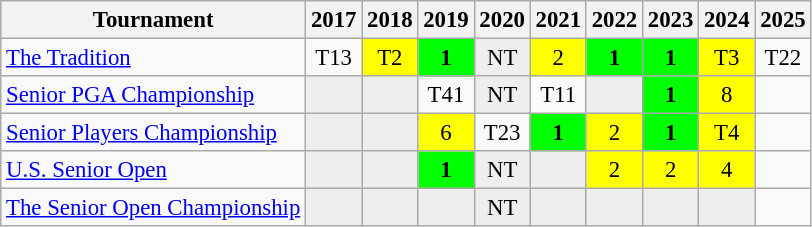<table class="wikitable" style="font-size:95%;text-align:center;">
<tr>
<th>Tournament</th>
<th>2017</th>
<th>2018</th>
<th>2019</th>
<th>2020</th>
<th>2021</th>
<th>2022</th>
<th>2023</th>
<th>2024</th>
<th>2025</th>
</tr>
<tr>
<td align=left><a href='#'>The Tradition</a></td>
<td>T13</td>
<td style="background:yellow;">T2</td>
<td style="background:lime;"><strong>1</strong></td>
<td style="background:#eeeeee;">NT</td>
<td style="background:yellow;">2</td>
<td style="background:lime;"><strong>1</strong></td>
<td style="background:lime;"><strong>1</strong></td>
<td style="background:yellow;">T3</td>
<td>T22</td>
</tr>
<tr>
<td align=left><a href='#'>Senior PGA Championship</a></td>
<td style="background:#eeeeee;"></td>
<td style="background:#eeeeee;"></td>
<td>T41</td>
<td style="background:#eeeeee;">NT</td>
<td>T11</td>
<td style="background:#eeeeee;"></td>
<td style="background:lime;"><strong>1</strong></td>
<td style="background:yellow;">8</td>
<td></td>
</tr>
<tr>
<td align=left><a href='#'>Senior Players Championship</a></td>
<td style="background:#eeeeee;"></td>
<td style="background:#eeeeee;"></td>
<td style="background:yellow;">6</td>
<td>T23</td>
<td style="background:lime;"><strong>1</strong></td>
<td style="background:yellow;">2</td>
<td style="background:lime;"><strong>1</strong></td>
<td style="background:yellow;">T4</td>
<td></td>
</tr>
<tr>
<td align=left><a href='#'>U.S. Senior Open</a></td>
<td style="background:#eeeeee;"></td>
<td style="background:#eeeeee;"></td>
<td style="background:lime;"><strong>1</strong></td>
<td style="background:#eeeeee;">NT</td>
<td style="background:#eeeeee;"></td>
<td style="background:yellow;">2</td>
<td style="background:yellow;">2</td>
<td style="background:yellow;">4</td>
<td></td>
</tr>
<tr>
<td align=left><a href='#'>The Senior Open Championship</a></td>
<td style="background:#eeeeee;"></td>
<td style="background:#eeeeee;"></td>
<td style="background:#eeeeee;"></td>
<td style="background:#eeeeee;">NT</td>
<td style="background:#eeeeee;"></td>
<td style="background:#eeeeee;"></td>
<td style="background:#eeeeee;"></td>
<td style="background:#eeeeee;"></td>
<td></td>
</tr>
</table>
